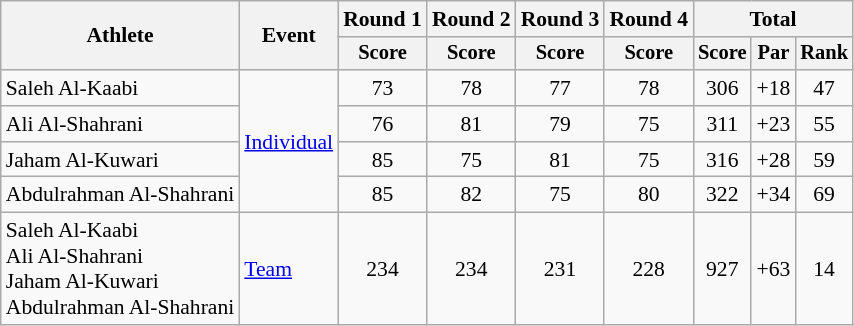<table class=wikitable style=font-size:90%;text-align:center>
<tr>
<th rowspan=2>Athlete</th>
<th rowspan=2>Event</th>
<th>Round 1</th>
<th>Round 2</th>
<th>Round 3</th>
<th>Round 4</th>
<th colspan=3>Total</th>
</tr>
<tr style="font-size:95%">
<th>Score</th>
<th>Score</th>
<th>Score</th>
<th>Score</th>
<th>Score</th>
<th>Par</th>
<th>Rank</th>
</tr>
<tr>
<td align=left>Saleh Al-Kaabi</td>
<td align=left rowspan=4><a href='#'>Individual</a></td>
<td>73</td>
<td>78</td>
<td>77</td>
<td>78</td>
<td>306</td>
<td>+18</td>
<td>47</td>
</tr>
<tr>
<td align=left>Ali Al-Shahrani</td>
<td>76</td>
<td>81</td>
<td>79</td>
<td>75</td>
<td>311</td>
<td>+23</td>
<td>55</td>
</tr>
<tr>
<td align=left>Jaham Al-Kuwari</td>
<td>85</td>
<td>75</td>
<td>81</td>
<td>75</td>
<td>316</td>
<td>+28</td>
<td>59</td>
</tr>
<tr>
<td align=left>Abdulrahman Al-Shahrani</td>
<td>85</td>
<td>82</td>
<td>75</td>
<td>80</td>
<td>322</td>
<td>+34</td>
<td>69</td>
</tr>
<tr>
<td align=left>Saleh Al-Kaabi<br>Ali Al-Shahrani<br>Jaham Al-Kuwari<br>Abdulrahman Al-Shahrani</td>
<td align=left><a href='#'>Team</a></td>
<td>234</td>
<td>234</td>
<td>231</td>
<td>228</td>
<td>927</td>
<td>+63</td>
<td>14</td>
</tr>
</table>
